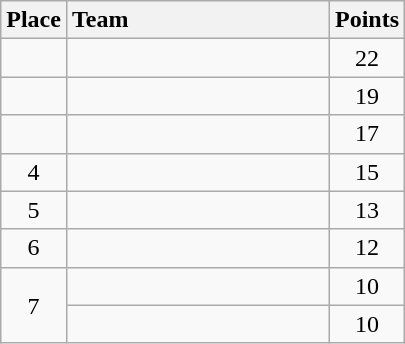<table class="wikitable" style="text-align:center; padding-bottom:0;">
<tr>
<th>Place</th>
<th style="width:10.5em; text-align:left;">Team</th>
<th>Points</th>
</tr>
<tr>
<td></td>
<td align=left></td>
<td>22</td>
</tr>
<tr>
<td></td>
<td align=left></td>
<td>19</td>
</tr>
<tr>
<td></td>
<td align=left></td>
<td>17</td>
</tr>
<tr>
<td>4</td>
<td align=left></td>
<td>15</td>
</tr>
<tr>
<td>5</td>
<td align=left></td>
<td>13</td>
</tr>
<tr>
<td>6</td>
<td align=left></td>
<td>12</td>
</tr>
<tr>
<td rowspan=2>7</td>
<td align=left></td>
<td>10</td>
</tr>
<tr>
<td align=left></td>
<td>10</td>
</tr>
</table>
